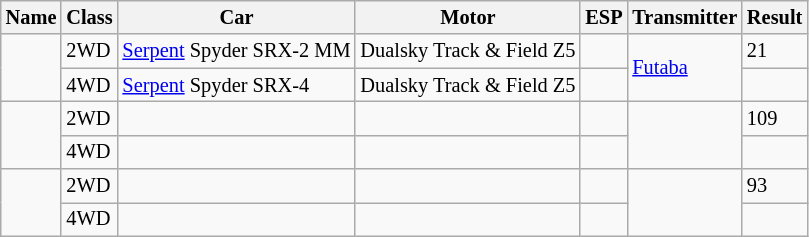<table class="wikitable" style="font-size: 85%;">
<tr>
<th>Name</th>
<th>Class</th>
<th>Car</th>
<th>Motor</th>
<th>ESP</th>
<th>Transmitter</th>
<th>Result</th>
</tr>
<tr>
<td rowspan=2></td>
<td>2WD</td>
<td><a href='#'>Serpent</a> Spyder SRX-2 MM</td>
<td>Dualsky Track & Field Z5</td>
<td></td>
<td rowspan=2><a href='#'>Futaba</a></td>
<td>21</td>
</tr>
<tr>
<td>4WD</td>
<td><a href='#'>Serpent</a> Spyder SRX-4</td>
<td>Dualsky Track & Field Z5</td>
<td></td>
<td></td>
</tr>
<tr>
<td rowspan=2> </td>
<td>2WD</td>
<td></td>
<td></td>
<td></td>
<td rowspan=2></td>
<td>109</td>
</tr>
<tr>
<td>4WD</td>
<td></td>
<td></td>
<td></td>
<td></td>
</tr>
<tr>
<td rowspan=2></td>
<td>2WD</td>
<td></td>
<td></td>
<td></td>
<td rowspan=2></td>
<td>93</td>
</tr>
<tr>
<td>4WD</td>
<td></td>
<td></td>
<td></td>
<td></td>
</tr>
</table>
